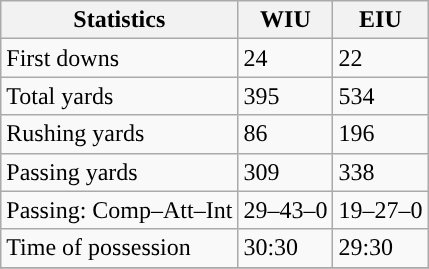<table class="wikitable" style="float: left;">
<tr>
<th>Statistics</th>
<th>WIU</th>
<th>EIU</th>
</tr>
<tr>
<td>First downs</td>
<td>24</td>
<td>22</td>
</tr>
<tr>
<td>Total yards</td>
<td>395</td>
<td>534</td>
</tr>
<tr>
<td>Rushing yards</td>
<td>86</td>
<td>196</td>
</tr>
<tr>
<td>Passing yards</td>
<td>309</td>
<td>338</td>
</tr>
<tr>
<td>Passing: Comp–Att–Int</td>
<td>29–43–0</td>
<td>19–27–0</td>
</tr>
<tr>
<td>Time of possession</td>
<td>30:30</td>
<td>29:30</td>
</tr>
<tr>
</tr>
</table>
